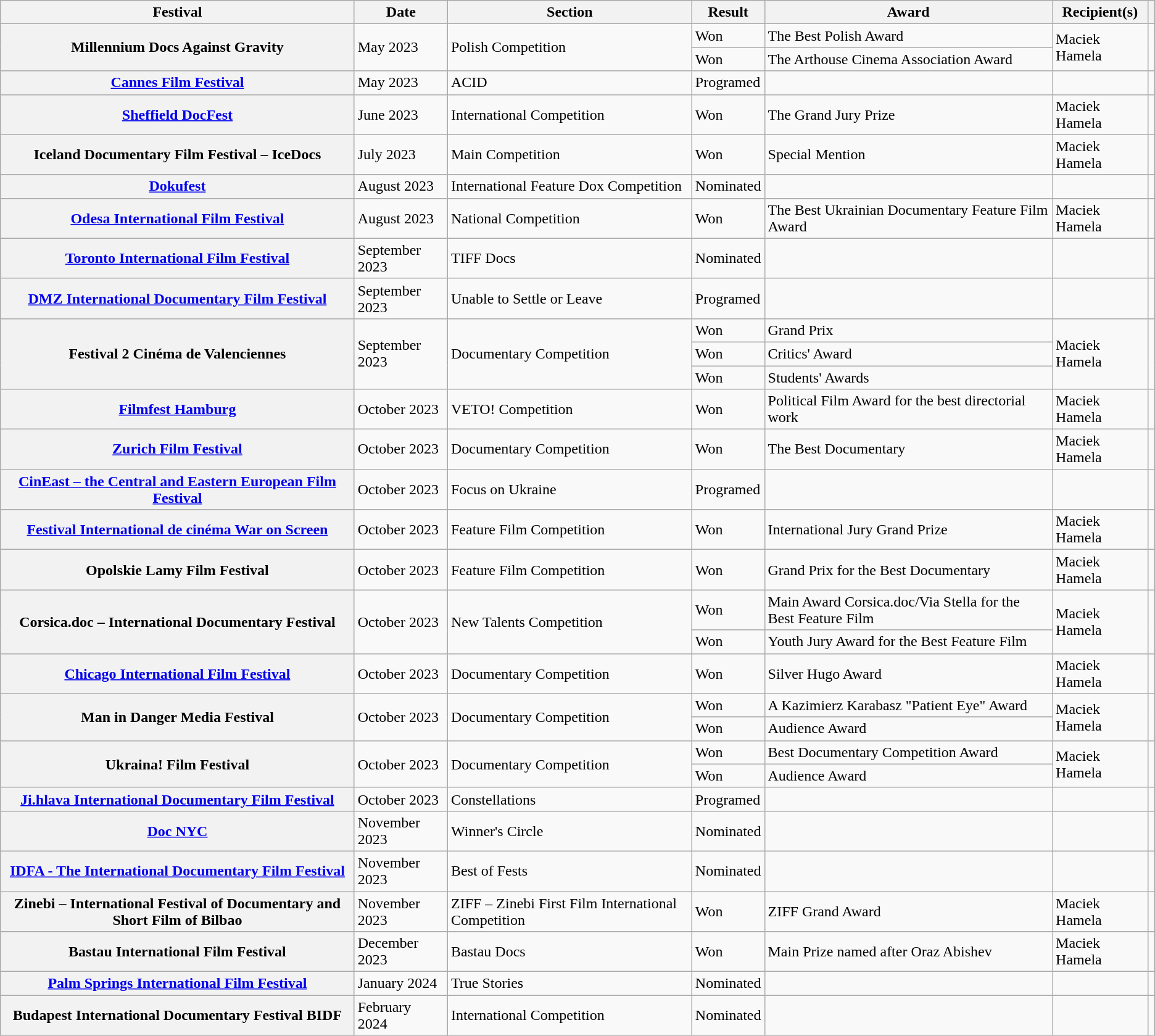<table class="wikitable sortable plainrowheaders">
<tr>
<th scope="col">Festival</th>
<th scope="col">Date</th>
<th scope="col">Section</th>
<th scope="col">Result</th>
<th scope="col">Award</th>
<th scope="col">Recipient(s)</th>
<th scope="col"></th>
</tr>
<tr>
<th scope="row" rowspan="2">Millennium Docs Against Gravity</th>
<td rowspan="2">May 2023</td>
<td rowspan="2">Polish Competition</td>
<td>Won</td>
<td>The Best Polish Award</td>
<td rowspan="2">Maciek Hamela</td>
<td rowspan="2"></td>
</tr>
<tr>
<td>Won</td>
<td>The Arthouse Cinema Association Award</td>
</tr>
<tr>
<th scope="row"><a href='#'>Cannes Film Festival</a></th>
<td>May 2023</td>
<td>ACID</td>
<td>Programed</td>
<td></td>
<td></td>
<td></td>
</tr>
<tr>
<th scope="row"><a href='#'>Sheffield DocFest</a></th>
<td>June 2023</td>
<td>International Competition</td>
<td>Won</td>
<td>The Grand Jury Prize</td>
<td>Maciek Hamela</td>
<td></td>
</tr>
<tr>
<th scope="row">Iceland Documentary Film Festival – IceDocs</th>
<td>July 2023</td>
<td>Main Competition</td>
<td>Won</td>
<td>Special Mention</td>
<td>Maciek Hamela</td>
<td></td>
</tr>
<tr>
<th scope="row"><a href='#'>Dokufest</a></th>
<td>August 2023</td>
<td>International Feature Dox Competition</td>
<td>Nominated</td>
<td></td>
<td></td>
<td></td>
</tr>
<tr>
<th scope="row"><a href='#'>Odesa International Film Festival</a></th>
<td>August 2023</td>
<td>National Competition</td>
<td>Won</td>
<td>The Best Ukrainian Documentary Feature Film Award</td>
<td>Maciek Hamela</td>
<td></td>
</tr>
<tr>
<th scope="row"><a href='#'>Toronto International Film Festival</a></th>
<td>September 2023</td>
<td>TIFF Docs</td>
<td>Nominated</td>
<td></td>
<td></td>
<td></td>
</tr>
<tr>
<th scope="row"><a href='#'>DMZ International Documentary Film Festival</a></th>
<td>September 2023</td>
<td>Unable to Settle or Leave</td>
<td>Programed</td>
<td></td>
<td></td>
<td></td>
</tr>
<tr>
<th scope="row" rowspan="3">Festival 2 Cinéma de Valenciennes</th>
<td rowspan="3">September 2023</td>
<td rowspan="3">Documentary Competition</td>
<td>Won</td>
<td>Grand Prix</td>
<td rowspan="3">Maciek Hamela</td>
<td rowspan="3"></td>
</tr>
<tr>
<td>Won</td>
<td>Critics' Award</td>
</tr>
<tr>
<td>Won</td>
<td>Students' Awards</td>
</tr>
<tr>
<th scope="row"><a href='#'>Filmfest Hamburg</a></th>
<td>October 2023</td>
<td>VETO! Competition</td>
<td>Won</td>
<td>Political Film Award for the best directorial work</td>
<td>Maciek Hamela</td>
<td></td>
</tr>
<tr>
<th scope="row"><a href='#'>Zurich Film Festival</a></th>
<td>October 2023</td>
<td>Documentary Competition</td>
<td>Won</td>
<td>The Best Documentary</td>
<td>Maciek Hamela</td>
<td></td>
</tr>
<tr>
<th scope="row"><a href='#'>CinEast – the Central and Eastern European Film Festival</a></th>
<td>October 2023</td>
<td>Focus on Ukraine</td>
<td>Programed</td>
<td></td>
<td></td>
<td></td>
</tr>
<tr>
<th scope="row"><a href='#'>Festival International de cinéma War on Screen</a></th>
<td>October 2023</td>
<td>Feature Film Competition</td>
<td>Won</td>
<td>International Jury Grand Prize</td>
<td>Maciek Hamela</td>
<td></td>
</tr>
<tr>
<th scope="row">Opolskie Lamy Film Festival</th>
<td>October 2023</td>
<td>Feature Film Competition</td>
<td>Won</td>
<td>Grand Prix for the Best Documentary</td>
<td>Maciek Hamela</td>
<td></td>
</tr>
<tr>
<th scope="row" rowspan="2">Corsica.doc – International Documentary Festival</th>
<td rowspan="2">October 2023</td>
<td rowspan="2">New Talents Competition</td>
<td>Won</td>
<td>Main Award Corsica.doc/Via Stella for the Best Feature Film</td>
<td rowspan="2">Maciek Hamela</td>
<td rowspan="2"></td>
</tr>
<tr>
<td>Won</td>
<td>Youth Jury Award for the Best Feature Film</td>
</tr>
<tr>
<th scope="row"><a href='#'>Chicago International Film Festival</a></th>
<td>October 2023</td>
<td>Documentary Competition</td>
<td>Won</td>
<td>Silver Hugo Award</td>
<td>Maciek Hamela</td>
<td></td>
</tr>
<tr>
<th scope="row" rowspan="2">Man in Danger Media Festival</th>
<td rowspan="2">October 2023</td>
<td rowspan="2">Documentary Competition</td>
<td>Won</td>
<td>A Kazimierz Karabasz "Patient Eye" Award</td>
<td rowspan="2">Maciek Hamela</td>
<td rowspan="2"></td>
</tr>
<tr>
<td>Won</td>
<td>Audience Award</td>
</tr>
<tr>
<th scope="row" rowspan="2">Ukraina! Film Festival</th>
<td rowspan="2">October 2023</td>
<td rowspan="2">Documentary Competition</td>
<td>Won</td>
<td>Best Documentary Competition Award</td>
<td rowspan="2">Maciek Hamela</td>
<td rowspan="2"></td>
</tr>
<tr>
<td>Won</td>
<td>Audience Award</td>
</tr>
<tr>
<th scope="row"><a href='#'>Ji.hlava International Documentary Film Festival</a></th>
<td>October 2023</td>
<td>Constellations</td>
<td>Programed</td>
<td></td>
<td></td>
<td></td>
</tr>
<tr>
<th scope="row"><a href='#'>Doc NYC</a></th>
<td>November 2023</td>
<td>Winner's Circle</td>
<td>Nominated</td>
<td></td>
<td></td>
<td></td>
</tr>
<tr>
<th scope="row"><a href='#'>IDFA - The International Documentary Film Festival</a></th>
<td>November 2023</td>
<td>Best of Fests</td>
<td>Nominated</td>
<td></td>
<td></td>
<td></td>
</tr>
<tr>
<th scope="row">Zinebi – International Festival of Documentary and Short Film of Bilbao</th>
<td>November 2023</td>
<td>ZIFF – Zinebi First Film International Competition</td>
<td>Won</td>
<td>ZIFF Grand Award</td>
<td>Maciek Hamela</td>
<td></td>
</tr>
<tr>
<th scope="row">Bastau International Film Festival</th>
<td>December 2023</td>
<td>Bastau Docs</td>
<td>Won</td>
<td>Main Prize named after Oraz Abishev</td>
<td>Maciek Hamela</td>
<td></td>
</tr>
<tr>
<th scope="row"><a href='#'>Palm Springs International Film Festival</a></th>
<td>January 2024</td>
<td>True Stories</td>
<td>Nominated</td>
<td></td>
<td></td>
<td></td>
</tr>
<tr>
<th scope="row">Budapest International Documentary Festival BIDF</th>
<td>February 2024</td>
<td>International Competition</td>
<td>Nominated</td>
<td></td>
<td></td>
<td></td>
</tr>
</table>
